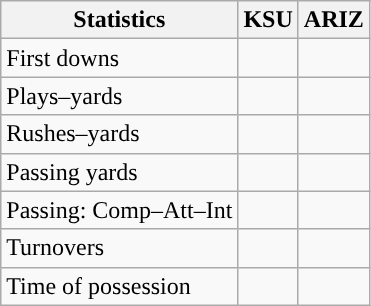<table class="wikitable" style="float:left">
<tr>
<th>Statistics</th>
<th>KSU</th>
<th>ARIZ</th>
</tr>
<tr>
<td>First downs</td>
<td></td>
<td></td>
</tr>
<tr>
<td>Plays–yards</td>
<td></td>
<td></td>
</tr>
<tr>
<td>Rushes–yards</td>
<td></td>
<td></td>
</tr>
<tr>
<td>Passing yards</td>
<td></td>
<td></td>
</tr>
<tr>
<td>Passing: Comp–Att–Int</td>
<td></td>
<td></td>
</tr>
<tr>
<td>Turnovers</td>
<td></td>
<td></td>
</tr>
<tr>
<td>Time of possession</td>
<td></td>
<td></td>
</tr>
</table>
